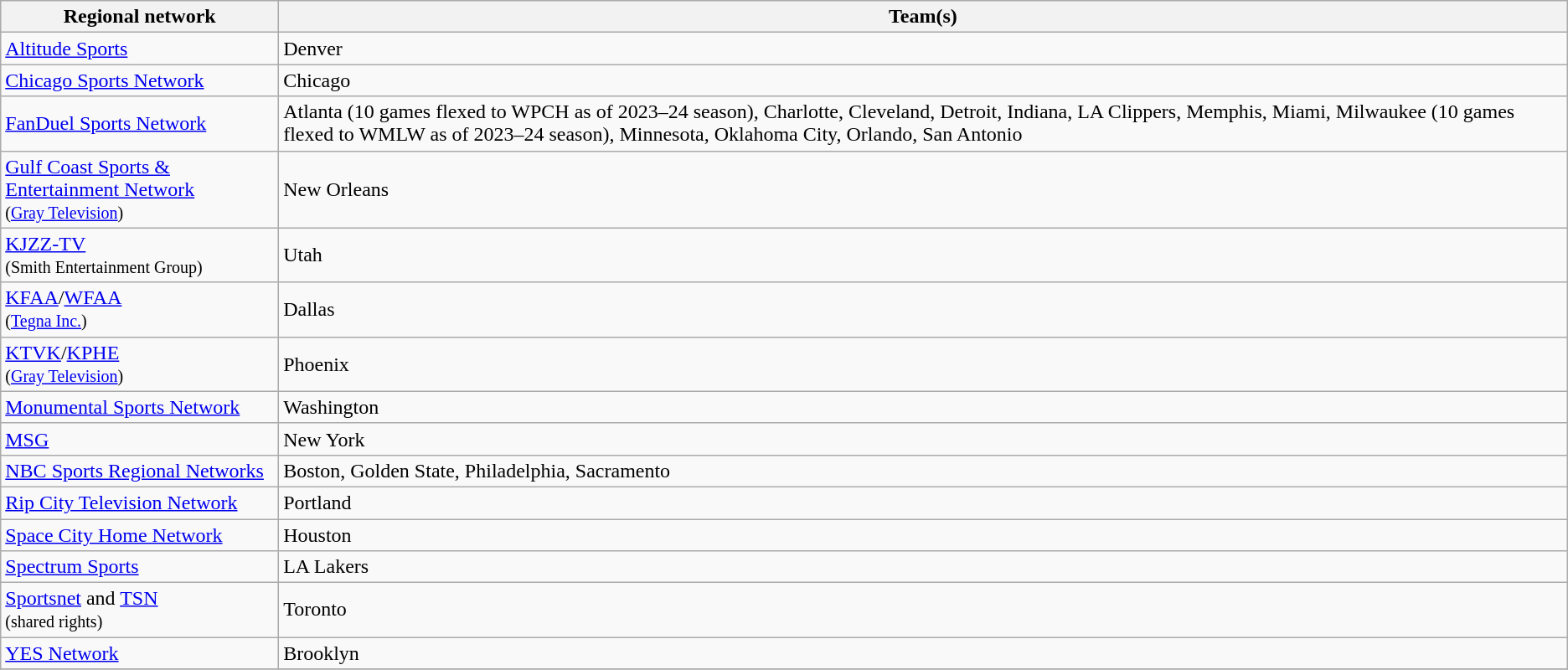<table class="wikitable">
<tr>
<th>Regional network</th>
<th>Team(s)</th>
</tr>
<tr>
<td><a href='#'>Altitude Sports</a></td>
<td>Denver</td>
</tr>
<tr>
<td><a href='#'>Chicago Sports Network</a></td>
<td>Chicago</td>
</tr>
<tr>
<td><a href='#'>FanDuel Sports Network</a></td>
<td>Atlanta (10 games flexed to WPCH as of 2023–24 season), Charlotte, Cleveland, Detroit, Indiana, LA Clippers, Memphis, Miami, Milwaukee (10 games flexed to WMLW as of 2023–24 season), Minnesota, Oklahoma City, Orlando, San Antonio</td>
</tr>
<tr>
<td><a href='#'>Gulf Coast Sports & Entertainment Network</a><br><small>(<a href='#'>Gray Television</a>)</small></td>
<td>New Orleans</td>
</tr>
<tr>
<td><a href='#'>KJZZ-TV</a><br> <small>(Smith Entertainment Group)</small></td>
<td>Utah</td>
</tr>
<tr>
<td><a href='#'>KFAA</a>/<a href='#'>WFAA</a> <br><small>(<a href='#'>Tegna Inc.</a>)</small></td>
<td>Dallas</td>
</tr>
<tr>
<td><a href='#'>KTVK</a>/<a href='#'>KPHE</a> <br><small>(<a href='#'>Gray Television</a>)</small></td>
<td>Phoenix</td>
</tr>
<tr>
<td><a href='#'>Monumental Sports Network</a></td>
<td>Washington</td>
</tr>
<tr>
<td><a href='#'>MSG</a></td>
<td>New York</td>
</tr>
<tr>
<td><a href='#'>NBC Sports Regional Networks</a></td>
<td>Boston, Golden State, Philadelphia, Sacramento</td>
</tr>
<tr>
<td><a href='#'>Rip City Television Network</a></td>
<td>Portland</td>
</tr>
<tr>
<td><a href='#'>Space City Home Network</a></td>
<td>Houston</td>
</tr>
<tr>
<td><a href='#'>Spectrum Sports</a></td>
<td>LA Lakers</td>
</tr>
<tr>
<td><a href='#'>Sportsnet</a> and <a href='#'>TSN</a><br><small>(shared rights)</small></td>
<td>Toronto</td>
</tr>
<tr>
<td><a href='#'>YES Network</a></td>
<td>Brooklyn</td>
</tr>
<tr>
</tr>
</table>
